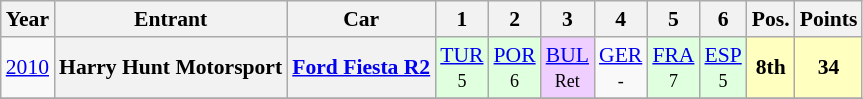<table class="wikitable" border="1" style="text-align:center; font-size:90%;">
<tr>
<th>Year</th>
<th>Entrant</th>
<th>Car</th>
<th>1</th>
<th>2</th>
<th>3</th>
<th>4</th>
<th>5</th>
<th>6</th>
<th>Pos.</th>
<th>Points</th>
</tr>
<tr>
<td><a href='#'>2010</a></td>
<th>Harry Hunt Motorsport</th>
<th><a href='#'>Ford Fiesta R2</a></th>
<td style="background:#dfffdf;"><a href='#'>TUR</a><br><small>5</small></td>
<td style="background:#dfffdf;"><a href='#'>POR</a><br><small>6</small></td>
<td style="background:#EFCFFF;"><a href='#'>BUL</a> <br><small>Ret</small></td>
<td><a href='#'>GER</a><br><small>-</small></td>
<td style="background:#dfffdf;"><a href='#'>FRA</a><br><small>7</small></td>
<td style="background:#dfffdf;"><a href='#'>ESP</a><br><small>5</small></td>
<td style="background:#FFFFBF;"><strong>8th</strong></td>
<td style="background:#FFFFBF;"><strong>34</strong></td>
</tr>
<tr>
</tr>
</table>
